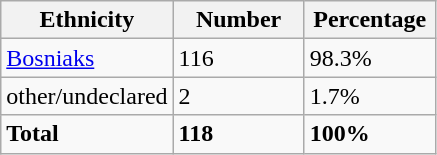<table class="wikitable">
<tr>
<th width="100px">Ethnicity</th>
<th width="80px">Number</th>
<th width="80px">Percentage</th>
</tr>
<tr>
<td><a href='#'>Bosniaks</a></td>
<td>116</td>
<td>98.3%</td>
</tr>
<tr>
<td>other/undeclared</td>
<td>2</td>
<td>1.7%</td>
</tr>
<tr>
<td><strong>Total</strong></td>
<td><strong>118</strong></td>
<td><strong>100%</strong></td>
</tr>
</table>
